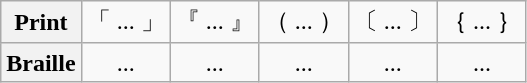<table class=wikitable>
<tr align=center>
<th>Print</th>
<td>「 ... 」</td>
<td>『 ... 』</td>
<td>（ ... ）</td>
<td>〔 ... 〕</td>
<td>｛ ... ｝</td>
</tr>
<tr align=center>
<th>Braille</th>
<td> ... </td>
<td> ... </td>
<td> ... </td>
<td> ... </td>
<td> ... </td>
</tr>
</table>
